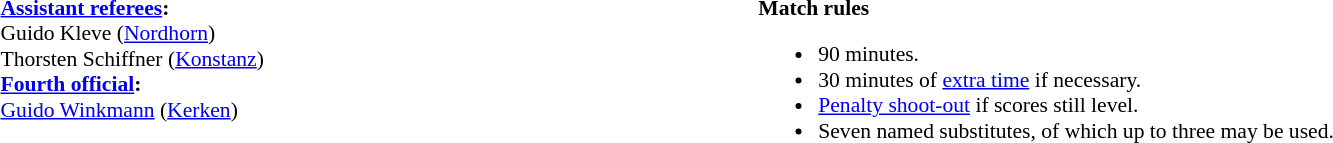<table style="width:100%; font-size:90%;">
<tr>
<td style="width:40%; vertical-align:top;"><br><strong><a href='#'>Assistant referees</a>:</strong>
<br>Guido Kleve (<a href='#'>Nordhorn</a>)
<br>Thorsten Schiffner (<a href='#'>Konstanz</a>)
<br><strong><a href='#'>Fourth official</a>:</strong>
<br><a href='#'>Guido Winkmann</a> (<a href='#'>Kerken</a>)</td>
<td style="width:60%; vertical-align:top;"><br><strong>Match rules</strong><ul><li>90 minutes.</li><li>30 minutes of <a href='#'>extra time</a> if necessary.</li><li><a href='#'>Penalty shoot-out</a> if scores still level.</li><li>Seven named substitutes, of which up to three may be used.</li></ul></td>
</tr>
</table>
